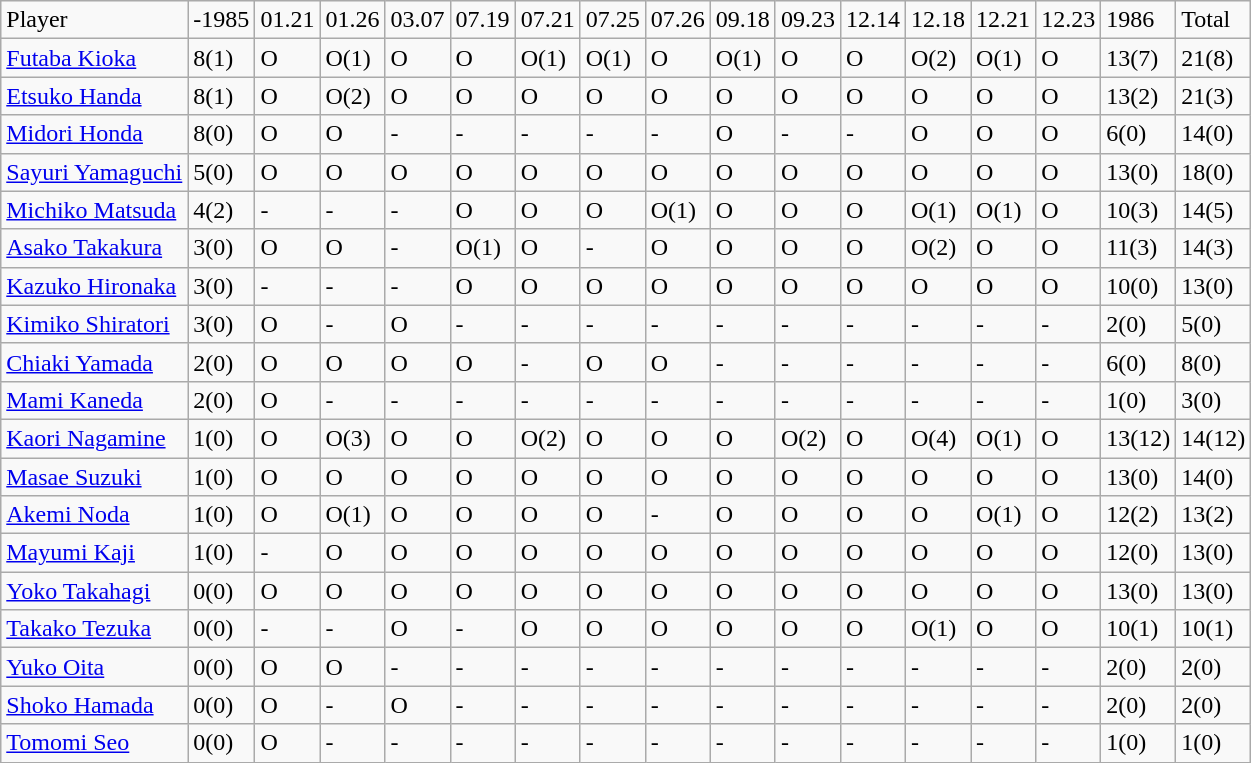<table class="wikitable" style="text-align:left;">
<tr>
<td>Player</td>
<td>-1985</td>
<td>01.21</td>
<td>01.26</td>
<td>03.07</td>
<td>07.19</td>
<td>07.21</td>
<td>07.25</td>
<td>07.26</td>
<td>09.18</td>
<td>09.23</td>
<td>12.14</td>
<td>12.18</td>
<td>12.21</td>
<td>12.23</td>
<td>1986</td>
<td>Total</td>
</tr>
<tr>
<td><a href='#'>Futaba Kioka</a></td>
<td>8(1)</td>
<td>O</td>
<td>O(1)</td>
<td>O</td>
<td>O</td>
<td>O(1)</td>
<td>O(1)</td>
<td>O</td>
<td>O(1)</td>
<td>O</td>
<td>O</td>
<td>O(2)</td>
<td>O(1)</td>
<td>O</td>
<td>13(7)</td>
<td>21(8)</td>
</tr>
<tr>
<td><a href='#'>Etsuko Handa</a></td>
<td>8(1)</td>
<td>O</td>
<td>O(2)</td>
<td>O</td>
<td>O</td>
<td>O</td>
<td>O</td>
<td>O</td>
<td>O</td>
<td>O</td>
<td>O</td>
<td>O</td>
<td>O</td>
<td>O</td>
<td>13(2)</td>
<td>21(3)</td>
</tr>
<tr>
<td><a href='#'>Midori Honda</a></td>
<td>8(0)</td>
<td>O</td>
<td>O</td>
<td>-</td>
<td>-</td>
<td>-</td>
<td>-</td>
<td>-</td>
<td>O</td>
<td>-</td>
<td>-</td>
<td>O</td>
<td>O</td>
<td>O</td>
<td>6(0)</td>
<td>14(0)</td>
</tr>
<tr>
<td><a href='#'>Sayuri Yamaguchi</a></td>
<td>5(0)</td>
<td>O</td>
<td>O</td>
<td>O</td>
<td>O</td>
<td>O</td>
<td>O</td>
<td>O</td>
<td>O</td>
<td>O</td>
<td>O</td>
<td>O</td>
<td>O</td>
<td>O</td>
<td>13(0)</td>
<td>18(0)</td>
</tr>
<tr>
<td><a href='#'>Michiko Matsuda</a></td>
<td>4(2)</td>
<td>-</td>
<td>-</td>
<td>-</td>
<td>O</td>
<td>O</td>
<td>O</td>
<td>O(1)</td>
<td>O</td>
<td>O</td>
<td>O</td>
<td>O(1)</td>
<td>O(1)</td>
<td>O</td>
<td>10(3)</td>
<td>14(5)</td>
</tr>
<tr>
<td><a href='#'>Asako Takakura</a></td>
<td>3(0)</td>
<td>O</td>
<td>O</td>
<td>-</td>
<td>O(1)</td>
<td>O</td>
<td>-</td>
<td>O</td>
<td>O</td>
<td>O</td>
<td>O</td>
<td>O(2)</td>
<td>O</td>
<td>O</td>
<td>11(3)</td>
<td>14(3)</td>
</tr>
<tr>
<td><a href='#'>Kazuko Hironaka</a></td>
<td>3(0)</td>
<td>-</td>
<td>-</td>
<td>-</td>
<td>O</td>
<td>O</td>
<td>O</td>
<td>O</td>
<td>O</td>
<td>O</td>
<td>O</td>
<td>O</td>
<td>O</td>
<td>O</td>
<td>10(0)</td>
<td>13(0)</td>
</tr>
<tr>
<td><a href='#'>Kimiko Shiratori</a></td>
<td>3(0)</td>
<td>O</td>
<td>-</td>
<td>O</td>
<td>-</td>
<td>-</td>
<td>-</td>
<td>-</td>
<td>-</td>
<td>-</td>
<td>-</td>
<td>-</td>
<td>-</td>
<td>-</td>
<td>2(0)</td>
<td>5(0)</td>
</tr>
<tr>
<td><a href='#'>Chiaki Yamada</a></td>
<td>2(0)</td>
<td>O</td>
<td>O</td>
<td>O</td>
<td>O</td>
<td>-</td>
<td>O</td>
<td>O</td>
<td>-</td>
<td>-</td>
<td>-</td>
<td>-</td>
<td>-</td>
<td>-</td>
<td>6(0)</td>
<td>8(0)</td>
</tr>
<tr>
<td><a href='#'>Mami Kaneda</a></td>
<td>2(0)</td>
<td>O</td>
<td>-</td>
<td>-</td>
<td>-</td>
<td>-</td>
<td>-</td>
<td>-</td>
<td>-</td>
<td>-</td>
<td>-</td>
<td>-</td>
<td>-</td>
<td>-</td>
<td>1(0)</td>
<td>3(0)</td>
</tr>
<tr>
<td><a href='#'>Kaori Nagamine</a></td>
<td>1(0)</td>
<td>O</td>
<td>O(3)</td>
<td>O</td>
<td>O</td>
<td>O(2)</td>
<td>O</td>
<td>O</td>
<td>O</td>
<td>O(2)</td>
<td>O</td>
<td>O(4)</td>
<td>O(1)</td>
<td>O</td>
<td>13(12)</td>
<td>14(12)</td>
</tr>
<tr>
<td><a href='#'>Masae Suzuki</a></td>
<td>1(0)</td>
<td>O</td>
<td>O</td>
<td>O</td>
<td>O</td>
<td>O</td>
<td>O</td>
<td>O</td>
<td>O</td>
<td>O</td>
<td>O</td>
<td>O</td>
<td>O</td>
<td>O</td>
<td>13(0)</td>
<td>14(0)</td>
</tr>
<tr>
<td><a href='#'>Akemi Noda</a></td>
<td>1(0)</td>
<td>O</td>
<td>O(1)</td>
<td>O</td>
<td>O</td>
<td>O</td>
<td>O</td>
<td>-</td>
<td>O</td>
<td>O</td>
<td>O</td>
<td>O</td>
<td>O(1)</td>
<td>O</td>
<td>12(2)</td>
<td>13(2)</td>
</tr>
<tr>
<td><a href='#'>Mayumi Kaji</a></td>
<td>1(0)</td>
<td>-</td>
<td>O</td>
<td>O</td>
<td>O</td>
<td>O</td>
<td>O</td>
<td>O</td>
<td>O</td>
<td>O</td>
<td>O</td>
<td>O</td>
<td>O</td>
<td>O</td>
<td>12(0)</td>
<td>13(0)</td>
</tr>
<tr>
<td><a href='#'>Yoko Takahagi</a></td>
<td>0(0)</td>
<td>O</td>
<td>O</td>
<td>O</td>
<td>O</td>
<td>O</td>
<td>O</td>
<td>O</td>
<td>O</td>
<td>O</td>
<td>O</td>
<td>O</td>
<td>O</td>
<td>O</td>
<td>13(0)</td>
<td>13(0)</td>
</tr>
<tr>
<td><a href='#'>Takako Tezuka</a></td>
<td>0(0)</td>
<td>-</td>
<td>-</td>
<td>O</td>
<td>-</td>
<td>O</td>
<td>O</td>
<td>O</td>
<td>O</td>
<td>O</td>
<td>O</td>
<td>O(1)</td>
<td>O</td>
<td>O</td>
<td>10(1)</td>
<td>10(1)</td>
</tr>
<tr>
<td><a href='#'>Yuko Oita</a></td>
<td>0(0)</td>
<td>O</td>
<td>O</td>
<td>-</td>
<td>-</td>
<td>-</td>
<td>-</td>
<td>-</td>
<td>-</td>
<td>-</td>
<td>-</td>
<td>-</td>
<td>-</td>
<td>-</td>
<td>2(0)</td>
<td>2(0)</td>
</tr>
<tr>
<td><a href='#'>Shoko Hamada</a></td>
<td>0(0)</td>
<td>O</td>
<td>-</td>
<td>O</td>
<td>-</td>
<td>-</td>
<td>-</td>
<td>-</td>
<td>-</td>
<td>-</td>
<td>-</td>
<td>-</td>
<td>-</td>
<td>-</td>
<td>2(0)</td>
<td>2(0)</td>
</tr>
<tr>
<td><a href='#'>Tomomi Seo</a></td>
<td>0(0)</td>
<td>O</td>
<td>-</td>
<td>-</td>
<td>-</td>
<td>-</td>
<td>-</td>
<td>-</td>
<td>-</td>
<td>-</td>
<td>-</td>
<td>-</td>
<td>-</td>
<td>-</td>
<td>1(0)</td>
<td>1(0)</td>
</tr>
</table>
